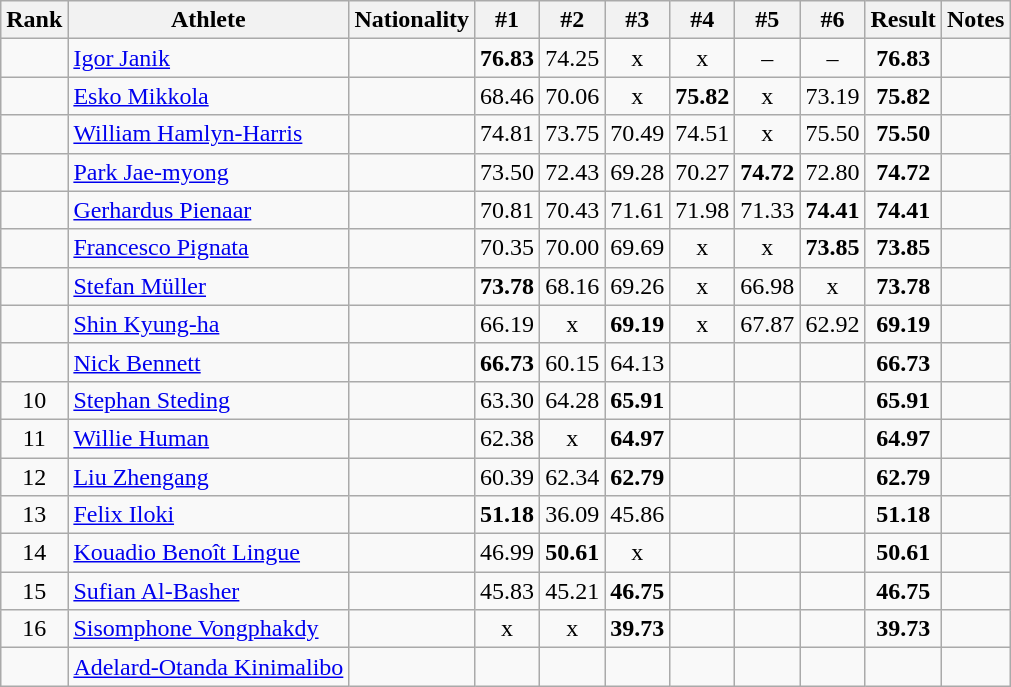<table class="wikitable sortable" style="text-align:center">
<tr>
<th>Rank</th>
<th>Athlete</th>
<th>Nationality</th>
<th>#1</th>
<th>#2</th>
<th>#3</th>
<th>#4</th>
<th>#5</th>
<th>#6</th>
<th>Result</th>
<th>Notes</th>
</tr>
<tr>
<td></td>
<td align=left><a href='#'>Igor Janik</a></td>
<td align=left></td>
<td><strong>76.83</strong></td>
<td>74.25</td>
<td>x</td>
<td>x</td>
<td>–</td>
<td>–</td>
<td><strong>76.83</strong></td>
<td></td>
</tr>
<tr>
<td></td>
<td align=left><a href='#'>Esko Mikkola</a></td>
<td align=left></td>
<td>68.46</td>
<td>70.06</td>
<td>x</td>
<td><strong>75.82</strong></td>
<td>x</td>
<td>73.19</td>
<td><strong>75.82</strong></td>
<td></td>
</tr>
<tr>
<td></td>
<td align=left><a href='#'>William Hamlyn-Harris</a></td>
<td align=left></td>
<td>74.81</td>
<td>73.75</td>
<td>70.49</td>
<td>74.51</td>
<td>x</td>
<td>75.50</td>
<td><strong>75.50</strong></td>
<td></td>
</tr>
<tr>
<td></td>
<td align=left><a href='#'>Park Jae-myong</a></td>
<td align=left></td>
<td>73.50</td>
<td>72.43</td>
<td>69.28</td>
<td>70.27</td>
<td><strong>74.72</strong></td>
<td>72.80</td>
<td><strong>74.72</strong></td>
<td></td>
</tr>
<tr>
<td></td>
<td align=left><a href='#'>Gerhardus Pienaar</a></td>
<td align=left></td>
<td>70.81</td>
<td>70.43</td>
<td>71.61</td>
<td>71.98</td>
<td>71.33</td>
<td><strong>74.41</strong></td>
<td><strong>74.41</strong></td>
<td></td>
</tr>
<tr>
<td></td>
<td align=left><a href='#'>Francesco Pignata</a></td>
<td align=left></td>
<td>70.35</td>
<td>70.00</td>
<td>69.69</td>
<td>x</td>
<td>x</td>
<td><strong>73.85</strong></td>
<td><strong>73.85</strong></td>
<td></td>
</tr>
<tr>
<td></td>
<td align=left><a href='#'>Stefan Müller</a></td>
<td align=left></td>
<td><strong>73.78</strong></td>
<td>68.16</td>
<td>69.26</td>
<td>x</td>
<td>66.98</td>
<td>x</td>
<td><strong>73.78</strong></td>
<td></td>
</tr>
<tr>
<td></td>
<td align=left><a href='#'>Shin Kyung-ha</a></td>
<td align=left></td>
<td>66.19</td>
<td>x</td>
<td><strong>69.19</strong></td>
<td>x</td>
<td>67.87</td>
<td>62.92</td>
<td><strong>69.19</strong></td>
<td></td>
</tr>
<tr>
<td></td>
<td align=left><a href='#'>Nick Bennett</a></td>
<td align=left></td>
<td><strong>66.73</strong></td>
<td>60.15</td>
<td>64.13</td>
<td></td>
<td></td>
<td></td>
<td><strong>66.73</strong></td>
<td></td>
</tr>
<tr>
<td>10</td>
<td align=left><a href='#'>Stephan Steding</a></td>
<td align=left></td>
<td>63.30</td>
<td>64.28</td>
<td><strong>65.91</strong></td>
<td></td>
<td></td>
<td></td>
<td><strong>65.91</strong></td>
<td></td>
</tr>
<tr>
<td>11</td>
<td align=left><a href='#'>Willie Human</a></td>
<td align=left></td>
<td>62.38</td>
<td>x</td>
<td><strong>64.97</strong></td>
<td></td>
<td></td>
<td></td>
<td><strong>64.97</strong></td>
<td></td>
</tr>
<tr>
<td>12</td>
<td align=left><a href='#'>Liu Zhengang</a></td>
<td align=left></td>
<td>60.39</td>
<td>62.34</td>
<td><strong>62.79</strong></td>
<td></td>
<td></td>
<td></td>
<td><strong>62.79</strong></td>
<td></td>
</tr>
<tr>
<td>13</td>
<td align=left><a href='#'>Felix Iloki</a></td>
<td align=left></td>
<td><strong>51.18</strong></td>
<td>36.09</td>
<td>45.86</td>
<td></td>
<td></td>
<td></td>
<td><strong>51.18</strong></td>
<td></td>
</tr>
<tr>
<td>14</td>
<td align=left><a href='#'>Kouadio Benoît Lingue</a></td>
<td align=left></td>
<td>46.99</td>
<td><strong>50.61</strong></td>
<td>x</td>
<td></td>
<td></td>
<td></td>
<td><strong>50.61</strong></td>
<td></td>
</tr>
<tr>
<td>15</td>
<td align=left><a href='#'>Sufian Al-Basher</a></td>
<td align=left></td>
<td>45.83</td>
<td>45.21</td>
<td><strong>46.75</strong></td>
<td></td>
<td></td>
<td></td>
<td><strong>46.75</strong></td>
<td></td>
</tr>
<tr>
<td>16</td>
<td align=left><a href='#'>Sisomphone Vongphakdy</a></td>
<td align=left></td>
<td>x</td>
<td>x</td>
<td><strong>39.73</strong></td>
<td></td>
<td></td>
<td></td>
<td><strong>39.73</strong></td>
<td></td>
</tr>
<tr>
<td></td>
<td align=left><a href='#'>Adelard-Otanda Kinimalibo</a></td>
<td align=left></td>
<td></td>
<td></td>
<td></td>
<td></td>
<td></td>
<td></td>
<td><strong></strong></td>
<td></td>
</tr>
</table>
